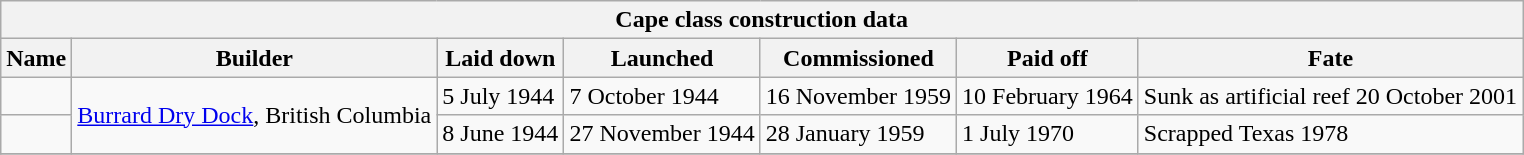<table class="wikitable">
<tr>
<th align="center" colspan="8">Cape class construction data</th>
</tr>
<tr>
<th scope="col">Name</th>
<th scope="col">Builder</th>
<th scope="col">Laid down</th>
<th scope="col">Launched</th>
<th scope="col">Commissioned</th>
<th scope="col">Paid off</th>
<th scope="col">Fate</th>
</tr>
<tr>
<td scope="row"></td>
<td rowspan="2"><a href='#'>Burrard Dry Dock</a>, British Columbia</td>
<td>5 July 1944</td>
<td>7 October 1944</td>
<td>16 November 1959</td>
<td>10 February 1964</td>
<td>Sunk as artificial reef 20 October 2001</td>
</tr>
<tr>
<td scope="row"></td>
<td>8 June 1944</td>
<td>27 November 1944</td>
<td>28 January 1959</td>
<td>1 July 1970</td>
<td>Scrapped Texas 1978</td>
</tr>
<tr>
</tr>
</table>
